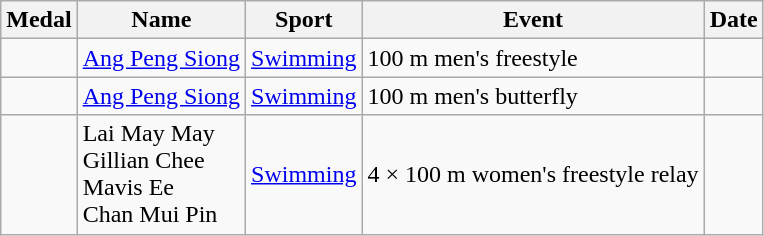<table class="wikitable sortable">
<tr>
<th>Medal</th>
<th>Name</th>
<th>Sport</th>
<th>Event</th>
<th>Date</th>
</tr>
<tr>
<td></td>
<td><a href='#'>Ang Peng Siong</a></td>
<td><a href='#'>Swimming</a></td>
<td>100 m men's freestyle</td>
<td></td>
</tr>
<tr>
<td></td>
<td><a href='#'>Ang Peng Siong</a></td>
<td><a href='#'>Swimming</a></td>
<td>100 m men's butterfly</td>
<td></td>
</tr>
<tr>
<td></td>
<td>Lai May May<br>Gillian Chee<br>Mavis Ee<br>Chan Mui Pin</td>
<td><a href='#'>Swimming</a></td>
<td>4 × 100 m women's freestyle relay</td>
<td></td>
</tr>
</table>
